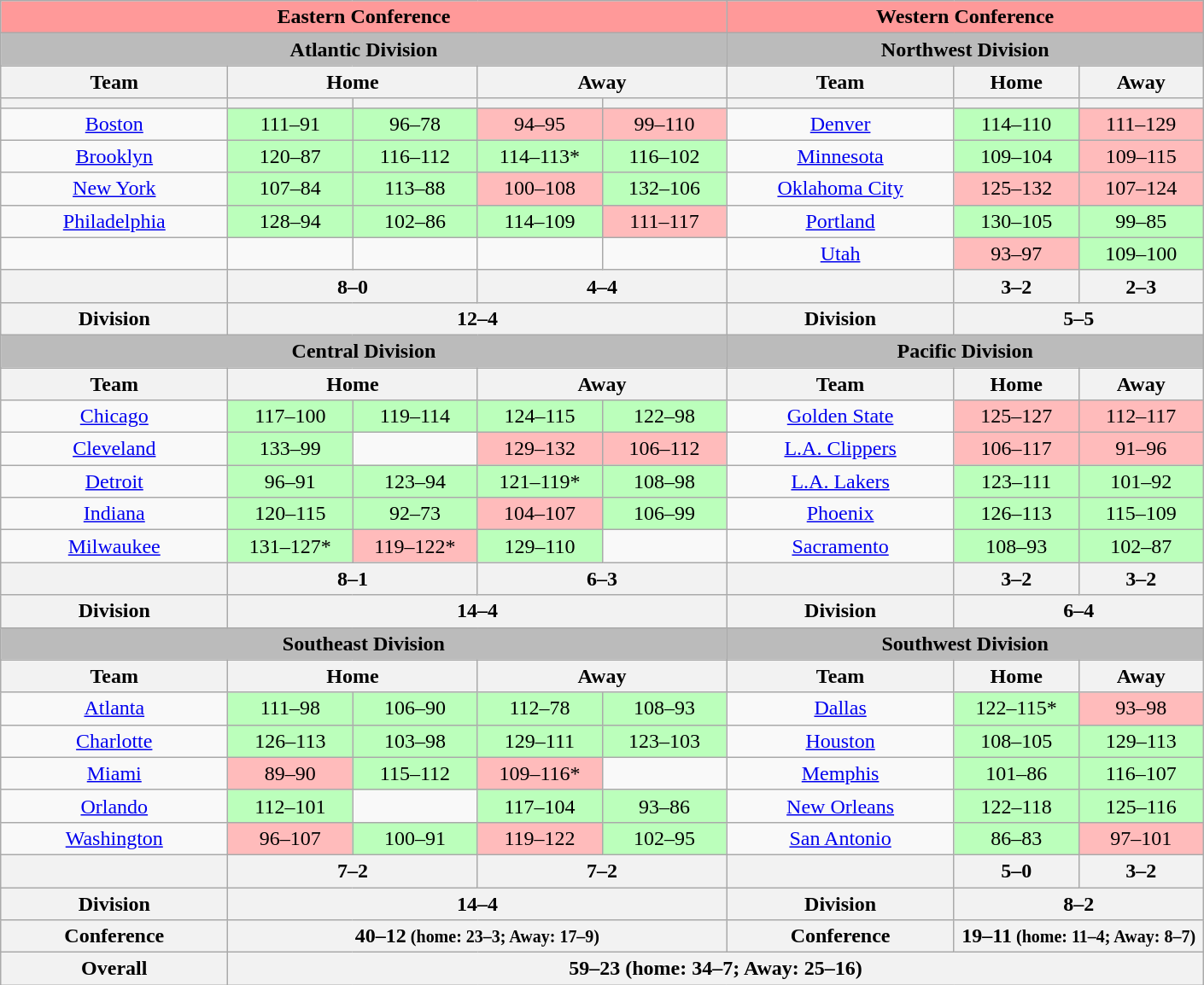<table class="wikitable" style="font-size: 100%; text-align:center;">
<tr>
<th colspan="5" style="background:#FF9999;">Eastern Conference</th>
<th colspan="3" style="background:#FF9999;">Western Conference</th>
</tr>
<tr>
<th colspan="5" style="background:#BBBBBB;">Atlantic Division</th>
<th colspan="3" style="background:#BBBBBB;">Northwest Division</th>
</tr>
<tr>
<th colspan="1">Team</th>
<th colspan="2">Home</th>
<th colspan="2">Away</th>
<th colspan="1">Team</th>
<th colspan="1">Home</th>
<th colspan="1">Away</th>
</tr>
<tr>
<th width=170></th>
<th width=90></th>
<th width=90></th>
<th width=90></th>
<th width=90></th>
<th width=170></th>
<th width=90></th>
<th width=90></th>
</tr>
<tr>
<td><a href='#'>Boston</a></td>
<td style="background:#bfb;">111–91</td>
<td style="background:#bfb;">96–78</td>
<td style="background:#fbb;">94–95</td>
<td style="background:#fbb;">99–110</td>
<td><a href='#'>Denver</a></td>
<td style="background:#bfb;">114–110</td>
<td style="background:#fbb;">111–129</td>
</tr>
<tr>
<td><a href='#'>Brooklyn</a></td>
<td style="background:#bfb;">120–87</td>
<td style="background:#bfb;">116–112</td>
<td style="background:#bfb;">114–113*</td>
<td style="background:#bfb;">116–102</td>
<td><a href='#'>Minnesota</a></td>
<td style="background:#bfb;">109–104</td>
<td style="background:#fbb;">109–115</td>
</tr>
<tr>
<td><a href='#'>New York</a></td>
<td style="background:#bfb;">107–84</td>
<td style="background:#bfb;">113–88</td>
<td style="background:#fbb;">100–108</td>
<td style="background:#bfb;">132–106</td>
<td><a href='#'>Oklahoma City</a></td>
<td style="background:#fbb;">125–132</td>
<td style="background:#fbb;">107–124</td>
</tr>
<tr>
<td><a href='#'>Philadelphia</a></td>
<td style="background:#bfb;">128–94</td>
<td style="background:#bfb;">102–86</td>
<td style="background:#bfb;">114–109</td>
<td style="background:#fbb;">111–117</td>
<td><a href='#'>Portland</a></td>
<td style="background:#bfb;">130–105</td>
<td style="background:#bfb;">99–85</td>
</tr>
<tr>
<td></td>
<td></td>
<td></td>
<td></td>
<td></td>
<td><a href='#'>Utah</a></td>
<td style="background:#fbb;">93–97</td>
<td style="background:#bfb;">109–100</td>
</tr>
<tr>
<th colspan="1"></th>
<th colspan="2">8–0</th>
<th colspan="2">4–4</th>
<th colspan="1"></th>
<th colspan="1">3–2</th>
<th colspan="1">2–3</th>
</tr>
<tr>
<th colspan="1">Division</th>
<th colspan="4">12–4</th>
<th colspan="1">Division</th>
<th colspan="2">5–5</th>
</tr>
<tr>
<th colspan="5" style="background:#BBBBBB;">Central Division</th>
<th colspan="3" style="background:#BBBBBB;">Pacific Division</th>
</tr>
<tr>
<th colspan="1">Team</th>
<th colspan="2">Home</th>
<th colspan="2">Away</th>
<th colspan="1">Team</th>
<th colspan="1">Home</th>
<th colspan="1">Away</th>
</tr>
<tr>
<td><a href='#'>Chicago</a></td>
<td style="background:#bfb;">117–100</td>
<td style="background:#bfb;">119–114</td>
<td style="background:#bfb;">124–115</td>
<td style="background:#bfb;">122–98</td>
<td><a href='#'>Golden State</a></td>
<td style="background:#fbb;">125–127</td>
<td style="background:#fbb;">112–117</td>
</tr>
<tr>
<td><a href='#'>Cleveland</a></td>
<td style="background:#bfb;">133–99</td>
<td></td>
<td style="background:#fbb;">129–132</td>
<td style="background:#fbb;">106–112</td>
<td><a href='#'>L.A. Clippers</a></td>
<td style="background:#fbb;">106–117</td>
<td style="background:#fbb;">91–96</td>
</tr>
<tr>
<td><a href='#'>Detroit</a></td>
<td style="background:#bfb;">96–91</td>
<td style="background:#bfb;">123–94</td>
<td style="background:#bfb;">121–119*</td>
<td style="background:#bfb;">108–98</td>
<td><a href='#'>L.A. Lakers</a></td>
<td style="background:#bfb;">123–111</td>
<td style="background:#bfb;">101–92</td>
</tr>
<tr>
<td><a href='#'>Indiana</a></td>
<td style="background:#bfb;">120–115</td>
<td style="background:#bfb;">92–73</td>
<td style="background:#fbb;">104–107</td>
<td style="background:#bfb;">106–99</td>
<td><a href='#'>Phoenix</a></td>
<td style="background:#bfb;">126–113</td>
<td style="background:#bfb;">115–109</td>
</tr>
<tr>
<td><a href='#'>Milwaukee</a></td>
<td style="background:#bfb;">131–127*</td>
<td style="background:#fbb;">119–122*</td>
<td style="background:#bfb;">129–110</td>
<td></td>
<td><a href='#'>Sacramento</a></td>
<td style="background:#bfb;">108–93</td>
<td style="background:#bfb;">102–87</td>
</tr>
<tr>
<th colspan="1"></th>
<th colspan="2">8–1</th>
<th colspan="2">6–3</th>
<th colspan="1"></th>
<th colspan="1">3–2</th>
<th colspan="1">3–2</th>
</tr>
<tr>
<th colspan="1">Division</th>
<th colspan="4">14–4</th>
<th colspan="1">Division</th>
<th colspan="2">6–4</th>
</tr>
<tr>
<th colspan="5" style="background:#BBBBBB;">Southeast Division</th>
<th colspan="3" style="background:#BBBBBB;">Southwest Division</th>
</tr>
<tr>
<th colspan="1">Team</th>
<th colspan="2">Home</th>
<th colspan="2">Away</th>
<th colspan="1">Team</th>
<th colspan="1">Home</th>
<th colspan="1">Away</th>
</tr>
<tr>
<td><a href='#'>Atlanta</a></td>
<td style="background:#bfb;">111–98</td>
<td style="background:#bfb;">106–90</td>
<td style="background:#bfb;">112–78</td>
<td style="background:#bfb;">108–93</td>
<td><a href='#'>Dallas</a></td>
<td style="background:#bfb;">122–115*</td>
<td style="background:#fbb;">93–98</td>
</tr>
<tr>
<td><a href='#'>Charlotte</a></td>
<td style="background:#bfb;">126–113</td>
<td style="background:#bfb;">103–98</td>
<td style="background:#bfb;">129–111</td>
<td style="background:#bfb;">123–103</td>
<td><a href='#'>Houston</a></td>
<td style="background:#bfb;">108–105</td>
<td style="background:#bfb;">129–113</td>
</tr>
<tr>
<td><a href='#'>Miami</a></td>
<td style="background:#fbb;">89–90</td>
<td style="background:#bfb;">115–112</td>
<td style="background:#fbb;">109–116*</td>
<td></td>
<td><a href='#'>Memphis</a></td>
<td style="background:#bfb;">101–86</td>
<td style="background:#bfb;">116–107</td>
</tr>
<tr>
<td><a href='#'>Orlando</a></td>
<td style="background:#bfb;">112–101</td>
<td></td>
<td style="background:#bfb;">117–104</td>
<td style="background:#bfb;">93–86</td>
<td><a href='#'>New Orleans</a></td>
<td style="background:#bfb;">122–118</td>
<td style="background:#bfb;">125–116</td>
</tr>
<tr>
<td><a href='#'>Washington</a></td>
<td style="background:#fbb;">96–107</td>
<td style="background:#bfb;">100–91</td>
<td style="background:#fbb;">119–122</td>
<td style="background:#bfb;">102–95</td>
<td><a href='#'>San Antonio</a></td>
<td style="background:#bfb;">86–83</td>
<td style="background:#fbb;">97–101</td>
</tr>
<tr>
<th colspan="1"></th>
<th colspan="2">7–2</th>
<th colspan="2">7–2</th>
<th colspan="1"></th>
<th colspan="1">5–0</th>
<th colspan="1">3–2</th>
</tr>
<tr>
<th colspan="1">Division</th>
<th colspan="4">14–4</th>
<th colspan="1">Division</th>
<th colspan="2">8–2</th>
</tr>
<tr>
<th colspan="1">Conference</th>
<th colspan="4">40–12<small> (home: 23–3; Away: 17–9)</small></th>
<th colspan="1">Conference</th>
<th colspan="2">19–11<small> (home: 11–4; Away: 8–7)</small></th>
</tr>
<tr>
<th colspan="1">Overall</th>
<th colspan="7">59–23 (home: 34–7;  Away: 25–16)</th>
</tr>
</table>
